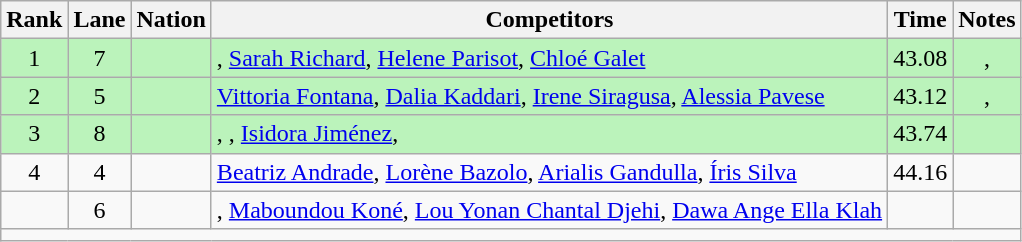<table class="wikitable sortable" style="text-align:center">
<tr>
<th>Rank</th>
<th>Lane</th>
<th>Nation</th>
<th>Competitors</th>
<th>Time</th>
<th>Notes</th>
</tr>
<tr bgcolor="#bbf3bb">
<td>1</td>
<td>7</td>
<td align="left"></td>
<td align="left">, <a href='#'>Sarah Richard</a>, <a href='#'>Helene Parisot</a>, <a href='#'>Chloé Galet</a></td>
<td>43.08</td>
<td>, </td>
</tr>
<tr bgcolor="#bbf3bb">
<td>2</td>
<td>5</td>
<td align="left"></td>
<td align="left"><a href='#'>Vittoria Fontana</a>, <a href='#'>Dalia Kaddari</a>, <a href='#'>Irene Siragusa</a>, <a href='#'>Alessia Pavese</a></td>
<td>43.12</td>
<td>, </td>
</tr>
<tr bgcolor="#bbf3bb">
<td>3</td>
<td>8</td>
<td align="left"></td>
<td align="left">, , <a href='#'>Isidora Jiménez</a>, </td>
<td>43.74</td>
<td></td>
</tr>
<tr>
<td>4</td>
<td>4</td>
<td align="left"></td>
<td align="left"><a href='#'>Beatriz Andrade</a>, <a href='#'>Lorène Bazolo</a>, <a href='#'>Arialis Gandulla</a>, <a href='#'>Íris Silva</a></td>
<td>44.16</td>
<td></td>
</tr>
<tr>
<td></td>
<td>6</td>
<td align="left"></td>
<td align="left">, <a href='#'>Maboundou Koné</a>, <a href='#'>Lou Yonan Chantal Djehi</a>, <a href='#'>Dawa Ange Ella Klah</a></td>
<td></td>
<td></td>
</tr>
<tr class="sortbottom">
<td colspan="6"></td>
</tr>
</table>
